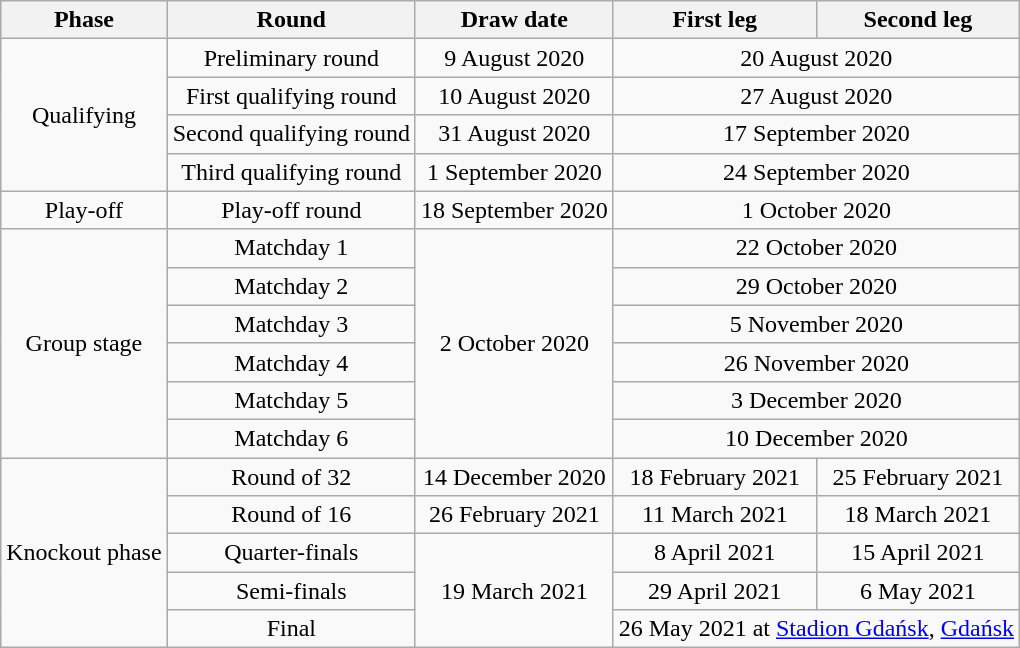<table class="wikitable" style="text-align:center">
<tr>
<th>Phase</th>
<th>Round</th>
<th>Draw date</th>
<th>First leg</th>
<th>Second leg</th>
</tr>
<tr>
<td rowspan="4">Qualifying</td>
<td>Preliminary round</td>
<td>9 August 2020</td>
<td colspan="2">20 August 2020</td>
</tr>
<tr>
<td>First qualifying round</td>
<td>10 August 2020</td>
<td colspan="2">27 August 2020</td>
</tr>
<tr>
<td>Second qualifying round</td>
<td>31 August 2020</td>
<td colspan="2">17 September 2020</td>
</tr>
<tr>
<td>Third qualifying round</td>
<td>1 September 2020</td>
<td colspan="2">24 September 2020</td>
</tr>
<tr>
<td>Play-off</td>
<td>Play-off round</td>
<td>18 September 2020</td>
<td colspan="2">1 October 2020</td>
</tr>
<tr>
<td rowspan="6">Group stage</td>
<td>Matchday 1</td>
<td rowspan="6">2 October 2020</td>
<td colspan="2">22 October 2020</td>
</tr>
<tr>
<td>Matchday 2</td>
<td colspan="2">29 October 2020</td>
</tr>
<tr>
<td>Matchday 3</td>
<td colspan="2">5 November 2020</td>
</tr>
<tr>
<td>Matchday 4</td>
<td colspan="2">26 November 2020</td>
</tr>
<tr>
<td>Matchday 5</td>
<td colspan="2">3 December 2020</td>
</tr>
<tr>
<td>Matchday 6</td>
<td colspan="2">10 December 2020</td>
</tr>
<tr>
<td rowspan="5">Knockout phase</td>
<td>Round of 32</td>
<td>14 December 2020</td>
<td>18 February 2021</td>
<td>25 February 2021</td>
</tr>
<tr>
<td>Round of 16</td>
<td>26 February 2021</td>
<td>11 March 2021</td>
<td>18 March 2021</td>
</tr>
<tr>
<td>Quarter-finals</td>
<td rowspan="3">19 March 2021</td>
<td>8 April 2021</td>
<td>15 April 2021</td>
</tr>
<tr>
<td>Semi-finals</td>
<td>29 April 2021</td>
<td>6 May 2021</td>
</tr>
<tr>
<td>Final</td>
<td colspan="2">26 May 2021 at <a href='#'>Stadion Gdańsk</a>, <a href='#'>Gdańsk</a></td>
</tr>
</table>
